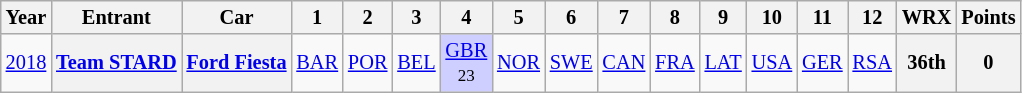<table class="wikitable" border="1" style="text-align:center; font-size:85%;">
<tr valign="top">
<th>Year</th>
<th>Entrant</th>
<th>Car</th>
<th>1</th>
<th>2</th>
<th>3</th>
<th>4</th>
<th>5</th>
<th>6</th>
<th>7</th>
<th>8</th>
<th>9</th>
<th>10</th>
<th>11</th>
<th>12</th>
<th>WRX</th>
<th>Points</th>
</tr>
<tr>
<td><a href='#'>2018</a></td>
<th nowrap><a href='#'>Team STARD</a></th>
<th nowrap><a href='#'>Ford Fiesta</a></th>
<td><a href='#'>BAR</a></td>
<td><a href='#'>POR</a></td>
<td><a href='#'>BEL</a></td>
<td style="background:#cfcfff;"><a href='#'>GBR</a><br><small>23</small></td>
<td><a href='#'>NOR</a></td>
<td><a href='#'>SWE</a></td>
<td><a href='#'>CAN</a></td>
<td><a href='#'>FRA</a></td>
<td><a href='#'>LAT</a></td>
<td><a href='#'>USA</a></td>
<td><a href='#'>GER</a></td>
<td><a href='#'>RSA</a></td>
<th>36th</th>
<th>0</th>
</tr>
</table>
